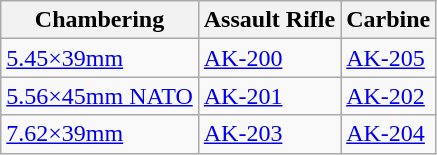<table class="wikitable">
<tr>
<th>Chambering</th>
<th>Assault Rifle</th>
<th>Carbine</th>
</tr>
<tr>
<td><a href='#'>5.45×39mm</a></td>
<td><a href='#'>AK-200</a></td>
<td><a href='#'>AK-205</a></td>
</tr>
<tr>
<td><a href='#'>5.56×45mm NATO</a></td>
<td><a href='#'>AK-201</a></td>
<td><a href='#'>AK-202</a></td>
</tr>
<tr>
<td><a href='#'>7.62×39mm</a></td>
<td><a href='#'>AK-203</a></td>
<td><a href='#'>AK-204</a></td>
</tr>
</table>
